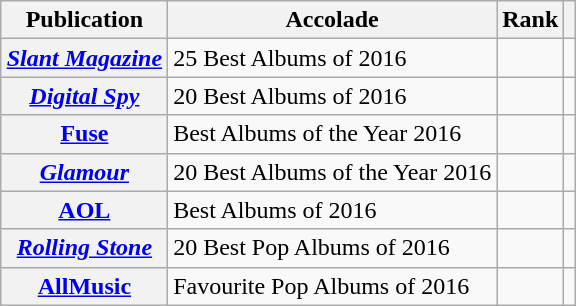<table class="wikitable sortable plainrowheaders" style="margin-left: auto; margin-right: auto; border: none;">
<tr>
<th scope="col">Publication</th>
<th scope="col">Accolade</th>
<th scope="col">Rank</th>
<th class="unsortable"></th>
</tr>
<tr>
<th scope="row"><em><a href='#'>Slant Magazine</a></em></th>
<td>25 Best Albums of 2016</td>
<td></td>
<td></td>
</tr>
<tr>
<th scope="row"><em><a href='#'>Digital Spy</a></em></th>
<td>20 Best Albums of 2016</td>
<td></td>
<td></td>
</tr>
<tr>
<th scope="row"><a href='#'>Fuse</a></th>
<td>Best Albums of the Year 2016</td>
<td></td>
<td></td>
</tr>
<tr>
<th scope="row"><em><a href='#'>Glamour</a></em></th>
<td>20 Best Albums of the Year 2016</td>
<td></td>
<td></td>
</tr>
<tr>
<th scope="row"><a href='#'>AOL</a></th>
<td>Best Albums of 2016</td>
<td></td>
<td></td>
</tr>
<tr>
<th scope="row"><em><a href='#'>Rolling Stone</a></em></th>
<td>20 Best Pop Albums of 2016</td>
<td></td>
<td></td>
</tr>
<tr>
<th scope="row"><a href='#'>AllMusic</a></th>
<td>Favourite Pop Albums of 2016</td>
<td></td>
<td></td>
</tr>
</table>
